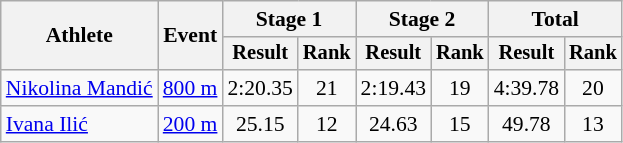<table class="wikitable" style="font-size:90%">
<tr>
<th rowspan=2>Athlete</th>
<th rowspan=2>Event</th>
<th colspan=2>Stage 1</th>
<th colspan=2>Stage 2</th>
<th colspan=2>Total</th>
</tr>
<tr style="font-size:95%">
<th>Result</th>
<th>Rank</th>
<th>Result</th>
<th>Rank</th>
<th>Result</th>
<th>Rank</th>
</tr>
<tr align=center>
<td align=left><a href='#'>Nikolina Mandić</a></td>
<td align=left><a href='#'>800 m</a></td>
<td>2:20.35</td>
<td>21</td>
<td>2:19.43</td>
<td>19</td>
<td>4:39.78</td>
<td>20</td>
</tr>
<tr align=center>
<td align=left><a href='#'>Ivana Ilić</a></td>
<td align=left><a href='#'>200 m</a></td>
<td>25.15</td>
<td>12</td>
<td>24.63</td>
<td>15</td>
<td>49.78</td>
<td>13</td>
</tr>
</table>
